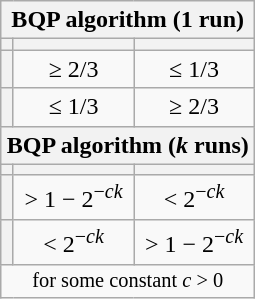<table class="wikitable" style="float:right; clear:right; text-align:center; margin-left:1em;">
<tr>
<th colspan="3">BQP algorithm (1 run)</th>
</tr>
<tr>
<th></th>
<th></th>
<th></th>
</tr>
<tr>
<th></th>
<td>≥ 2/3</td>
<td>≤ 1/3</td>
</tr>
<tr>
<th></th>
<td>≤ 1/3</td>
<td>≥ 2/3</td>
</tr>
<tr>
<th colspan="3">BQP algorithm (<em>k</em> runs)</th>
</tr>
<tr>
<th></th>
<th></th>
<th></th>
</tr>
<tr>
<th></th>
<td>> 1 − 2<sup>−<em>ck</em></sup></td>
<td>< 2<sup>−<em>ck</em></sup></td>
</tr>
<tr>
<th></th>
<td>< 2<sup>−<em>ck</em></sup></td>
<td>> 1 − 2<sup>−<em>ck</em></sup></td>
</tr>
<tr>
<td colspan="3" style="font-size:85%">for some constant <em>c</em> > 0</td>
</tr>
</table>
